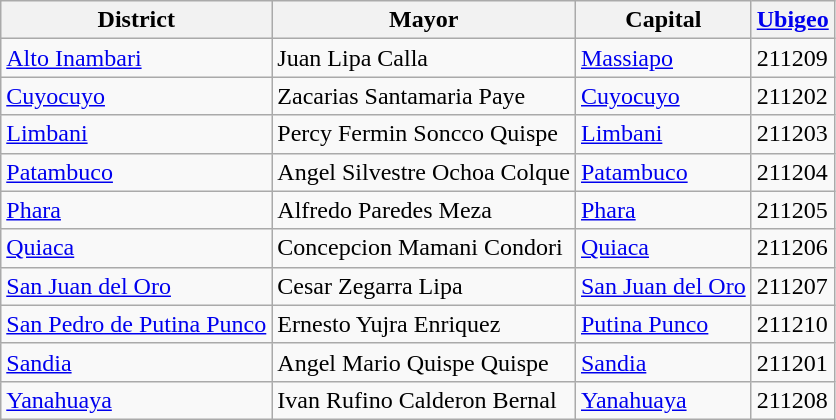<table class="wikitable sortable">
<tr>
<th>District</th>
<th>Mayor</th>
<th>Capital</th>
<th><a href='#'>Ubigeo</a></th>
</tr>
<tr>
<td><a href='#'>Alto Inambari</a></td>
<td>Juan Lipa Calla</td>
<td><a href='#'>Massiapo</a></td>
<td>211209</td>
</tr>
<tr>
<td><a href='#'>Cuyocuyo</a></td>
<td>Zacarias Santamaria Paye</td>
<td><a href='#'>Cuyocuyo</a></td>
<td>211202</td>
</tr>
<tr>
<td><a href='#'>Limbani</a></td>
<td>Percy Fermin Soncco Quispe</td>
<td><a href='#'>Limbani</a></td>
<td>211203</td>
</tr>
<tr>
<td><a href='#'>Patambuco</a></td>
<td>Angel Silvestre Ochoa Colque</td>
<td><a href='#'>Patambuco</a></td>
<td>211204</td>
</tr>
<tr>
<td><a href='#'>Phara</a></td>
<td>Alfredo Paredes Meza</td>
<td><a href='#'>Phara</a></td>
<td>211205</td>
</tr>
<tr>
<td><a href='#'>Quiaca</a></td>
<td>Concepcion Mamani Condori</td>
<td><a href='#'>Quiaca</a></td>
<td>211206</td>
</tr>
<tr>
<td><a href='#'>San Juan del Oro</a></td>
<td>Cesar Zegarra Lipa</td>
<td><a href='#'>San Juan del Oro</a></td>
<td>211207</td>
</tr>
<tr>
<td><a href='#'>San Pedro de Putina Punco</a></td>
<td>Ernesto Yujra Enriquez</td>
<td><a href='#'>Putina Punco</a></td>
<td>211210</td>
</tr>
<tr>
<td><a href='#'>Sandia</a></td>
<td>Angel Mario Quispe Quispe</td>
<td><a href='#'>Sandia</a></td>
<td>211201</td>
</tr>
<tr>
<td><a href='#'>Yanahuaya</a></td>
<td>Ivan Rufino Calderon Bernal</td>
<td><a href='#'>Yanahuaya</a></td>
<td>211208</td>
</tr>
</table>
